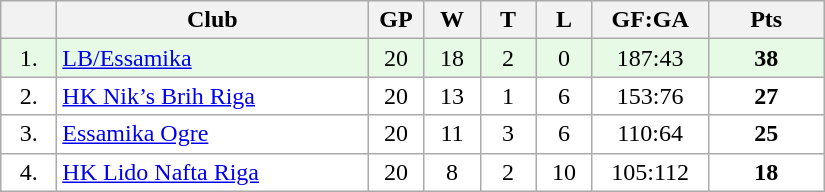<table class="wikitable">
<tr>
<th width="30"></th>
<th width="200">Club</th>
<th width="30">GP</th>
<th width="30">W</th>
<th width="30">T</th>
<th width="30">L</th>
<th width="70">GF:GA</th>
<th width="70">Pts</th>
</tr>
<tr bgcolor="#e6fae6" align="center">
<td>1.</td>
<td align="left"><a href='#'>LB/Essamika</a></td>
<td>20</td>
<td>18</td>
<td>2</td>
<td>0</td>
<td>187:43</td>
<td><strong>38</strong></td>
</tr>
<tr bgcolor="#FFFFFF" align="center">
<td>2.</td>
<td align="left"><a href='#'>HK Nik’s Brih Riga</a></td>
<td>20</td>
<td>13</td>
<td>1</td>
<td>6</td>
<td>153:76</td>
<td><strong>27</strong></td>
</tr>
<tr bgcolor="#FFFFFF" align="center">
<td>3.</td>
<td align="left"><a href='#'>Essamika Ogre</a></td>
<td>20</td>
<td>11</td>
<td>3</td>
<td>6</td>
<td>110:64</td>
<td><strong>25</strong></td>
</tr>
<tr bgcolor="#FFFFFF" align="center">
<td>4.</td>
<td align="left"><a href='#'>HK Lido Nafta Riga</a></td>
<td>20</td>
<td>8</td>
<td>2</td>
<td>10</td>
<td>105:112</td>
<td><strong>18</strong></td>
</tr>
</table>
